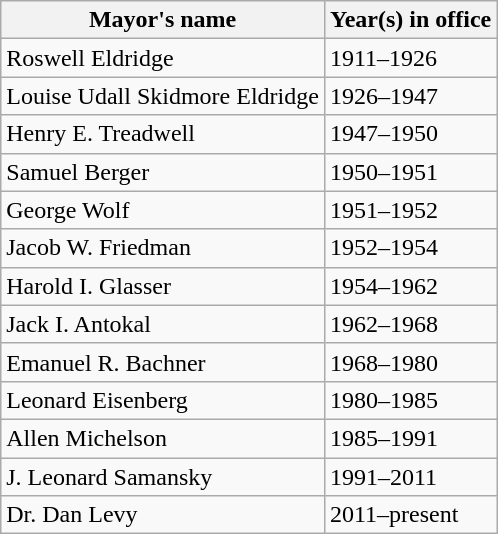<table class="wikitable mw-collapsible">
<tr>
<th>Mayor's name</th>
<th>Year(s) in office</th>
</tr>
<tr>
<td>Roswell Eldridge</td>
<td>1911–1926</td>
</tr>
<tr>
<td>Louise Udall Skidmore Eldridge</td>
<td>1926–1947</td>
</tr>
<tr>
<td>Henry E. Treadwell</td>
<td>1947–1950</td>
</tr>
<tr>
<td>Samuel Berger</td>
<td>1950–1951</td>
</tr>
<tr>
<td>George Wolf</td>
<td>1951–1952</td>
</tr>
<tr>
<td>Jacob W. Friedman</td>
<td>1952–1954</td>
</tr>
<tr>
<td>Harold I. Glasser</td>
<td>1954–1962</td>
</tr>
<tr>
<td>Jack I. Antokal</td>
<td>1962–1968</td>
</tr>
<tr>
<td>Emanuel R. Bachner</td>
<td>1968–1980</td>
</tr>
<tr>
<td>Leonard Eisenberg</td>
<td>1980–1985</td>
</tr>
<tr>
<td>Allen Michelson</td>
<td>1985–1991</td>
</tr>
<tr>
<td>J. Leonard Samansky</td>
<td>1991–2011</td>
</tr>
<tr>
<td>Dr. Dan Levy</td>
<td>2011–present</td>
</tr>
</table>
